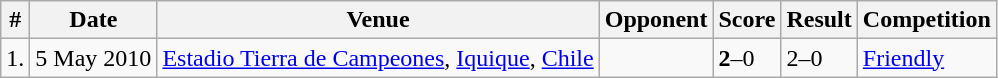<table class="wikitable">
<tr>
<th>#</th>
<th>Date</th>
<th>Venue</th>
<th>Opponent</th>
<th>Score</th>
<th>Result</th>
<th>Competition</th>
</tr>
<tr>
<td>1.</td>
<td>5 May  2010</td>
<td><a href='#'>Estadio Tierra de Campeones</a>, <a href='#'>Iquique</a>, <a href='#'>Chile</a></td>
<td></td>
<td><strong>2</strong>–0</td>
<td>2–0</td>
<td><a href='#'>Friendly</a></td>
</tr>
</table>
